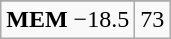<table class="wikitable">
<tr align="center">
</tr>
<tr align="center">
<td><strong>MEM</strong> −18.5</td>
<td>73</td>
</tr>
</table>
